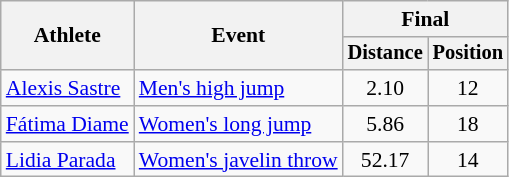<table class=wikitable style="font-size:90%">
<tr>
<th rowspan="2">Athlete</th>
<th rowspan="2">Event</th>
<th colspan="2">Final</th>
</tr>
<tr style="font-size:95%">
<th>Distance</th>
<th>Position</th>
</tr>
<tr align=center>
<td align=left><a href='#'>Alexis Sastre</a></td>
<td align=left><a href='#'>Men's high jump</a></td>
<td>2.10</td>
<td>12</td>
</tr>
<tr align=center>
<td align=left><a href='#'>Fátima Diame</a></td>
<td align=left><a href='#'>Women's long jump</a></td>
<td>5.86</td>
<td>18</td>
</tr>
<tr align=center>
<td align=left><a href='#'>Lidia Parada</a></td>
<td align=left><a href='#'>Women's javelin throw</a></td>
<td>52.17</td>
<td>14</td>
</tr>
</table>
